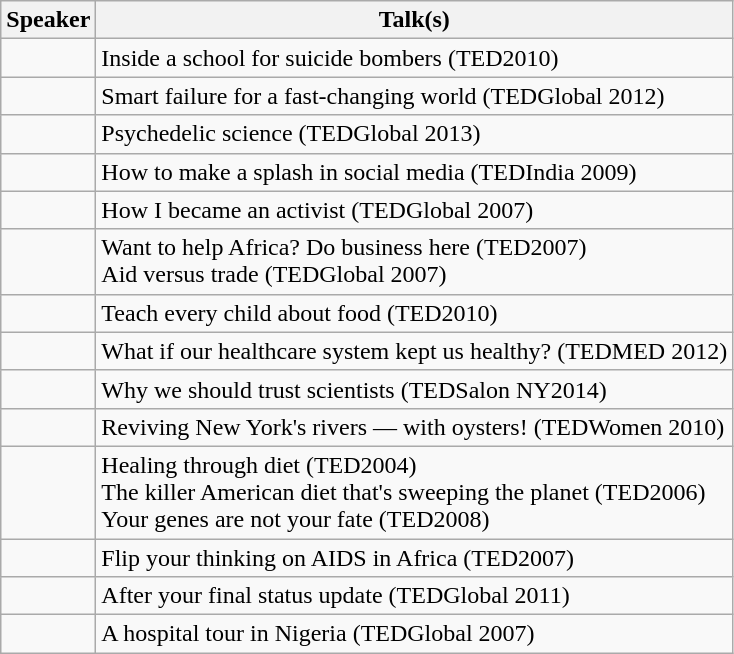<table class='wikitable sortable'>
<tr>
<th>Speaker</th>
<th>Talk(s)</th>
</tr>
<tr>
<td></td>
<td>Inside a school for suicide bombers (TED2010)</td>
</tr>
<tr>
<td></td>
<td>Smart failure for a fast-changing world (TEDGlobal 2012)</td>
</tr>
<tr>
<td></td>
<td>Psychedelic science (TEDGlobal 2013)</td>
</tr>
<tr>
<td></td>
<td>How to make a splash in social media (TEDIndia 2009)</td>
</tr>
<tr>
<td></td>
<td>How I became an activist (TEDGlobal 2007)</td>
</tr>
<tr>
<td></td>
<td>Want to help Africa? Do business here (TED2007)<br> Aid versus trade (TEDGlobal 2007)</td>
</tr>
<tr>
<td></td>
<td>Teach every child about food (TED2010) </td>
</tr>
<tr>
<td></td>
<td>What if our healthcare system kept us healthy? (TEDMED 2012)</td>
</tr>
<tr>
<td></td>
<td>Why we should trust scientists (TEDSalon NY2014)</td>
</tr>
<tr>
<td></td>
<td>Reviving New York's rivers — with oysters! (TEDWomen 2010)</td>
</tr>
<tr>
<td></td>
<td>Healing through diet (TED2004)<br> The killer American diet that's sweeping the planet (TED2006)<br> Your genes are not your fate (TED2008)</td>
</tr>
<tr>
<td></td>
<td>Flip your thinking on AIDS in Africa (TED2007)</td>
</tr>
<tr>
<td></td>
<td>After your final status update (TEDGlobal 2011)</td>
</tr>
<tr>
<td></td>
<td>A hospital tour in Nigeria (TEDGlobal 2007)</td>
</tr>
</table>
